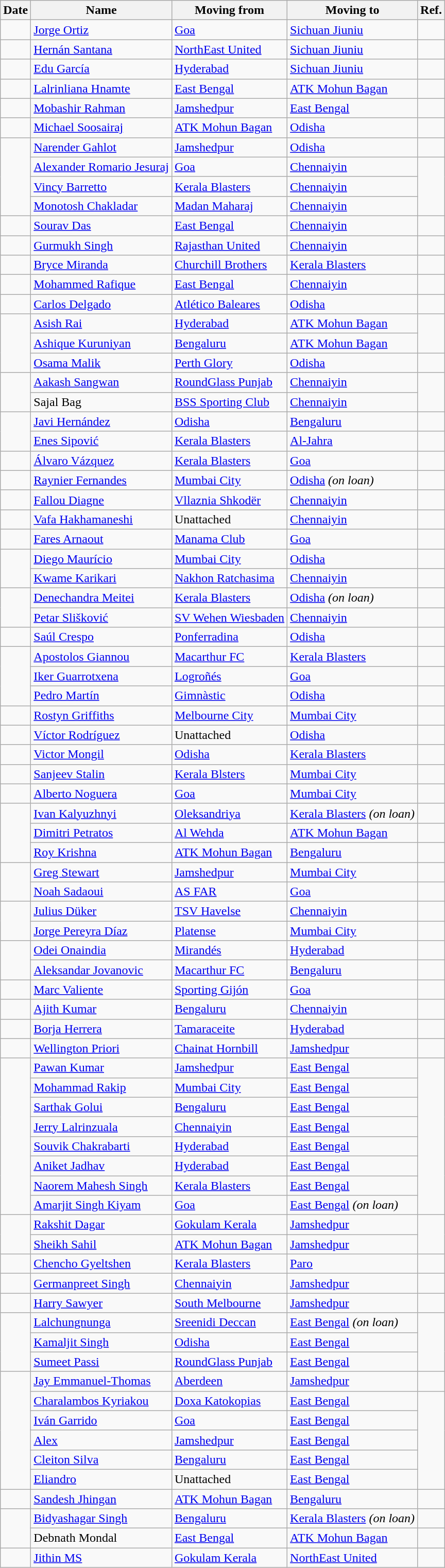<table class="wikitable sortable">
<tr>
<th>Date</th>
<th>Name</th>
<th>Moving from</th>
<th>Moving to</th>
<th>Ref.</th>
</tr>
<tr>
<td><strong></strong></td>
<td> <a href='#'>Jorge Ortiz</a></td>
<td><a href='#'>Goa</a></td>
<td> <a href='#'>Sichuan Jiuniu</a></td>
<td></td>
</tr>
<tr>
<td><strong></strong></td>
<td> <a href='#'>Hernán Santana</a></td>
<td><a href='#'>NorthEast United</a></td>
<td> <a href='#'>Sichuan Jiuniu</a></td>
<td></td>
</tr>
<tr>
<td><strong></strong></td>
<td> <a href='#'>Edu García</a></td>
<td><a href='#'>Hyderabad</a></td>
<td> <a href='#'>Sichuan Jiuniu</a></td>
<td></td>
</tr>
<tr>
<td><strong></strong></td>
<td><a href='#'>Lalrinliana Hnamte</a></td>
<td><a href='#'>East Bengal</a></td>
<td><a href='#'>ATK Mohun Bagan</a></td>
<td></td>
</tr>
<tr>
<td><strong></strong></td>
<td><a href='#'>Mobashir Rahman</a></td>
<td><a href='#'>Jamshedpur</a></td>
<td><a href='#'>East Bengal</a></td>
<td></td>
</tr>
<tr>
<td><strong></strong></td>
<td><a href='#'>Michael Soosairaj</a></td>
<td><a href='#'>ATK Mohun Bagan</a></td>
<td><a href='#'>Odisha</a></td>
<td></td>
</tr>
<tr>
<td rowspan=4><strong></strong></td>
<td><a href='#'>Narender Gahlot</a></td>
<td><a href='#'>Jamshedpur</a></td>
<td><a href='#'>Odisha</a></td>
<td></td>
</tr>
<tr>
<td><a href='#'>Alexander Romario Jesuraj</a></td>
<td><a href='#'>Goa</a></td>
<td><a href='#'>Chennaiyin</a></td>
<td rowspan=3></td>
</tr>
<tr>
<td><a href='#'>Vincy Barretto</a></td>
<td><a href='#'>Kerala Blasters</a></td>
<td><a href='#'>Chennaiyin</a></td>
</tr>
<tr>
<td><a href='#'>Monotosh Chakladar</a></td>
<td><a href='#'>Madan Maharaj</a></td>
<td><a href='#'>Chennaiyin</a></td>
</tr>
<tr>
<td><strong></strong></td>
<td><a href='#'>Sourav Das</a></td>
<td><a href='#'>East Bengal</a></td>
<td><a href='#'>Chennaiyin</a></td>
<td></td>
</tr>
<tr>
<td><strong></strong></td>
<td><a href='#'>Gurmukh Singh</a></td>
<td><a href='#'>Rajasthan United</a></td>
<td><a href='#'>Chennaiyin</a></td>
<td></td>
</tr>
<tr>
<td><strong></strong></td>
<td><a href='#'>Bryce Miranda</a></td>
<td><a href='#'>Churchill Brothers</a></td>
<td><a href='#'>Kerala Blasters</a></td>
<td></td>
</tr>
<tr>
<td><strong></strong></td>
<td><a href='#'>Mohammed Rafique</a></td>
<td><a href='#'>East Bengal</a></td>
<td><a href='#'>Chennaiyin</a></td>
<td></td>
</tr>
<tr>
<td><strong></strong></td>
<td> <a href='#'>Carlos Delgado</a></td>
<td> <a href='#'>Atlético Baleares</a></td>
<td><a href='#'>Odisha</a></td>
<td></td>
</tr>
<tr>
<td rowspan=3><strong></strong></td>
<td><a href='#'>Asish Rai</a></td>
<td><a href='#'>Hyderabad</a></td>
<td><a href='#'>ATK Mohun Bagan</a></td>
<td rowspan=2></td>
</tr>
<tr>
<td><a href='#'>Ashique Kuruniyan</a></td>
<td><a href='#'>Bengaluru</a></td>
<td><a href='#'>ATK Mohun Bagan</a></td>
</tr>
<tr>
<td> <a href='#'>Osama Malik</a></td>
<td> <a href='#'>Perth Glory</a></td>
<td><a href='#'>Odisha</a></td>
<td></td>
</tr>
<tr>
<td rowspan=2><strong></strong></td>
<td><a href='#'>Aakash Sangwan</a></td>
<td><a href='#'>RoundGlass Punjab</a></td>
<td><a href='#'>Chennaiyin</a></td>
<td rowspan=2></td>
</tr>
<tr>
<td>Sajal Bag</td>
<td><a href='#'>BSS Sporting Club</a></td>
<td><a href='#'>Chennaiyin</a></td>
</tr>
<tr>
<td rowspan=2><strong></strong></td>
<td> <a href='#'>Javi Hernández</a></td>
<td><a href='#'>Odisha</a></td>
<td><a href='#'>Bengaluru</a></td>
<td></td>
</tr>
<tr>
<td> <a href='#'>Enes Sipović</a></td>
<td><a href='#'>Kerala Blasters</a></td>
<td> <a href='#'>Al-Jahra</a></td>
<td></td>
</tr>
<tr>
<td><strong></strong></td>
<td> <a href='#'>Álvaro Vázquez</a></td>
<td><a href='#'>Kerala Blasters</a></td>
<td><a href='#'>Goa</a></td>
<td></td>
</tr>
<tr>
<td><strong></strong></td>
<td><a href='#'>Raynier Fernandes</a></td>
<td><a href='#'>Mumbai City</a></td>
<td><a href='#'>Odisha</a> <em>(on loan)</em></td>
<td></td>
</tr>
<tr>
<td><strong></strong></td>
<td> <a href='#'>Fallou Diagne</a></td>
<td> <a href='#'>Vllaznia Shkodër</a></td>
<td><a href='#'>Chennaiyin</a></td>
<td></td>
</tr>
<tr>
<td><strong></strong></td>
<td> <a href='#'>Vafa Hakhamaneshi</a></td>
<td>Unattached</td>
<td><a href='#'>Chennaiyin</a></td>
<td></td>
</tr>
<tr>
<td><strong></strong></td>
<td> <a href='#'>Fares Arnaout</a></td>
<td> <a href='#'>Manama Club</a></td>
<td><a href='#'>Goa</a></td>
<td></td>
</tr>
<tr>
<td rowspan=2><strong></strong></td>
<td> <a href='#'>Diego Maurício</a></td>
<td><a href='#'>Mumbai City</a></td>
<td><a href='#'>Odisha</a></td>
<td></td>
</tr>
<tr>
<td> <a href='#'>Kwame Karikari</a></td>
<td> <a href='#'>Nakhon Ratchasima</a></td>
<td><a href='#'>Chennaiyin</a></td>
<td></td>
</tr>
<tr>
<td rowspan=2><strong></strong></td>
<td><a href='#'>Denechandra Meitei</a></td>
<td><a href='#'>Kerala Blasters</a></td>
<td><a href='#'>Odisha</a> <em>(on loan)</em></td>
<td></td>
</tr>
<tr>
<td> <a href='#'>Petar Slišković</a></td>
<td> <a href='#'>SV Wehen Wiesbaden</a></td>
<td><a href='#'>Chennaiyin</a></td>
<td></td>
</tr>
<tr>
<td><strong></strong></td>
<td> <a href='#'>Saúl Crespo</a></td>
<td> <a href='#'>Ponferradina</a></td>
<td><a href='#'>Odisha</a></td>
<td></td>
</tr>
<tr>
<td rowspan=3><strong></strong></td>
<td> <a href='#'>Apostolos Giannou</a></td>
<td> <a href='#'>Macarthur FC</a></td>
<td><a href='#'>Kerala Blasters</a></td>
<td></td>
</tr>
<tr>
<td> <a href='#'>Iker Guarrotxena</a></td>
<td> <a href='#'>Logroñés</a></td>
<td><a href='#'>Goa</a></td>
<td></td>
</tr>
<tr>
<td> <a href='#'>Pedro Martín</a></td>
<td> <a href='#'>Gimnàstic</a></td>
<td><a href='#'>Odisha</a></td>
<td></td>
</tr>
<tr>
<td><strong></strong></td>
<td> <a href='#'>Rostyn Griffiths</a></td>
<td> <a href='#'>Melbourne City</a></td>
<td><a href='#'>Mumbai City</a></td>
<td></td>
</tr>
<tr>
<td><strong></strong></td>
<td> <a href='#'>Víctor Rodríguez</a></td>
<td>Unattached</td>
<td><a href='#'>Odisha</a></td>
<td></td>
</tr>
<tr>
<td><strong></strong></td>
<td> <a href='#'>Victor Mongil</a></td>
<td><a href='#'>Odisha</a></td>
<td><a href='#'>Kerala Blasters</a></td>
<td></td>
</tr>
<tr>
<td><strong></strong></td>
<td><a href='#'>Sanjeev Stalin</a></td>
<td><a href='#'>Kerala Blsters</a></td>
<td><a href='#'>Mumbai City</a></td>
<td></td>
</tr>
<tr>
<td><strong></strong></td>
<td> <a href='#'>Alberto Noguera</a></td>
<td><a href='#'>Goa</a></td>
<td><a href='#'>Mumbai City</a></td>
<td></td>
</tr>
<tr>
<td rowspan=3><strong></strong></td>
<td> <a href='#'>Ivan Kalyuzhnyi</a></td>
<td> <a href='#'>Oleksandriya</a></td>
<td><a href='#'>Kerala Blasters</a> <em>(on loan)</em></td>
<td></td>
</tr>
<tr>
<td> <a href='#'>Dimitri Petratos</a></td>
<td> <a href='#'>Al Wehda</a></td>
<td><a href='#'>ATK Mohun Bagan</a></td>
<td></td>
</tr>
<tr>
<td> <a href='#'>Roy Krishna</a></td>
<td><a href='#'>ATK Mohun Bagan</a></td>
<td><a href='#'>Bengaluru</a></td>
<td></td>
</tr>
<tr>
<td rowspan=2><strong></strong></td>
<td> <a href='#'>Greg Stewart</a></td>
<td><a href='#'>Jamshedpur</a></td>
<td><a href='#'>Mumbai City</a></td>
<td></td>
</tr>
<tr>
<td> <a href='#'>Noah Sadaoui</a></td>
<td> <a href='#'>AS FAR</a></td>
<td><a href='#'>Goa</a></td>
<td></td>
</tr>
<tr>
<td rowspan=2><strong></strong></td>
<td> <a href='#'>Julius Düker</a></td>
<td> <a href='#'>TSV Havelse</a></td>
<td><a href='#'>Chennaiyin</a></td>
<td></td>
</tr>
<tr>
<td> <a href='#'>Jorge Pereyra Díaz</a></td>
<td> <a href='#'>Platense</a></td>
<td><a href='#'>Mumbai City</a></td>
<td></td>
</tr>
<tr>
<td rowspan=2><strong></strong></td>
<td> <a href='#'>Odei Onaindia</a></td>
<td> <a href='#'>Mirandés</a></td>
<td><a href='#'>Hyderabad</a></td>
<td></td>
</tr>
<tr>
<td> <a href='#'>Aleksandar Jovanovic</a></td>
<td> <a href='#'>Macarthur FC</a></td>
<td><a href='#'>Bengaluru</a></td>
<td></td>
</tr>
<tr>
<td><strong></strong></td>
<td> <a href='#'>Marc Valiente</a></td>
<td> <a href='#'>Sporting Gijón</a></td>
<td><a href='#'>Goa</a></td>
<td></td>
</tr>
<tr>
<td><strong></strong></td>
<td><a href='#'>Ajith Kumar</a></td>
<td><a href='#'>Bengaluru</a></td>
<td><a href='#'>Chennaiyin</a></td>
<td></td>
</tr>
<tr>
<td><strong></strong></td>
<td> <a href='#'>Borja Herrera</a></td>
<td> <a href='#'>Tamaraceite</a></td>
<td><a href='#'>Hyderabad</a></td>
<td></td>
</tr>
<tr>
<td><strong></strong></td>
<td> <a href='#'>Wellington Priori</a></td>
<td> <a href='#'>Chainat Hornbill</a></td>
<td><a href='#'>Jamshedpur</a></td>
<td></td>
</tr>
<tr>
<td rowspan=8><strong></strong></td>
<td><a href='#'>Pawan Kumar</a></td>
<td><a href='#'>Jamshedpur</a></td>
<td><a href='#'>East Bengal</a></td>
<td rowspan=8></td>
</tr>
<tr>
<td><a href='#'>Mohammad Rakip</a></td>
<td><a href='#'>Mumbai City</a></td>
<td><a href='#'>East Bengal</a></td>
</tr>
<tr>
<td><a href='#'>Sarthak Golui</a></td>
<td><a href='#'>Bengaluru</a></td>
<td><a href='#'>East Bengal</a></td>
</tr>
<tr>
<td><a href='#'>Jerry Lalrinzuala</a></td>
<td><a href='#'>Chennaiyin</a></td>
<td><a href='#'>East Bengal</a></td>
</tr>
<tr>
<td><a href='#'>Souvik Chakrabarti</a></td>
<td><a href='#'>Hyderabad</a></td>
<td><a href='#'>East Bengal</a></td>
</tr>
<tr>
<td><a href='#'>Aniket Jadhav</a></td>
<td><a href='#'>Hyderabad</a></td>
<td><a href='#'>East Bengal</a></td>
</tr>
<tr>
<td><a href='#'>Naorem Mahesh Singh</a></td>
<td><a href='#'>Kerala Blasters</a></td>
<td><a href='#'>East Bengal</a></td>
</tr>
<tr>
<td><a href='#'>Amarjit Singh Kiyam</a></td>
<td><a href='#'>Goa</a></td>
<td><a href='#'>East Bengal</a> <em>(on loan)</em></td>
</tr>
<tr>
<td rowspan=2><strong></strong></td>
<td><a href='#'>Rakshit Dagar</a></td>
<td><a href='#'>Gokulam Kerala</a></td>
<td><a href='#'>Jamshedpur</a></td>
<td rowspan=2></td>
</tr>
<tr>
<td><a href='#'>Sheikh Sahil</a></td>
<td><a href='#'>ATK Mohun Bagan</a></td>
<td><a href='#'>Jamshedpur</a></td>
</tr>
<tr>
<td><strong></strong></td>
<td> <a href='#'>Chencho Gyeltshen</a></td>
<td><a href='#'>Kerala Blasters</a></td>
<td> <a href='#'>Paro</a></td>
<td></td>
</tr>
<tr>
<td><strong></strong></td>
<td><a href='#'>Germanpreet Singh</a></td>
<td><a href='#'>Chennaiyin</a></td>
<td><a href='#'>Jamshedpur</a></td>
<td></td>
</tr>
<tr>
<td><strong></strong></td>
<td> <a href='#'>Harry Sawyer</a></td>
<td> <a href='#'>South Melbourne</a></td>
<td><a href='#'>Jamshedpur</a></td>
<td></td>
</tr>
<tr>
<td rowspan=3><strong></strong></td>
<td><a href='#'>Lalchungnunga</a></td>
<td><a href='#'>Sreenidi Deccan</a></td>
<td><a href='#'>East Bengal</a> <em>(on loan)</em></td>
<td rowspan=3></td>
</tr>
<tr>
<td><a href='#'>Kamaljit Singh</a></td>
<td><a href='#'>Odisha</a></td>
<td><a href='#'>East Bengal</a></td>
</tr>
<tr>
<td><a href='#'>Sumeet Passi</a></td>
<td><a href='#'>RoundGlass Punjab</a></td>
<td><a href='#'>East Bengal</a></td>
</tr>
<tr>
<td rowspan=6><strong></strong></td>
<td> <a href='#'>Jay Emmanuel-Thomas</a></td>
<td> <a href='#'>Aberdeen</a></td>
<td><a href='#'>Jamshedpur</a></td>
<td></td>
</tr>
<tr>
<td> <a href='#'>Charalambos Kyriakou</a></td>
<td> <a href='#'>Doxa Katokopias</a></td>
<td><a href='#'>East Bengal</a></td>
<td rowspan=5></td>
</tr>
<tr>
<td> <a href='#'>Iván Garrido</a></td>
<td><a href='#'>Goa</a></td>
<td><a href='#'>East Bengal</a></td>
</tr>
<tr>
<td> <a href='#'>Alex</a></td>
<td><a href='#'>Jamshedpur</a></td>
<td><a href='#'>East Bengal</a></td>
</tr>
<tr>
<td> <a href='#'>Cleiton Silva</a></td>
<td><a href='#'>Bengaluru</a></td>
<td><a href='#'>East Bengal</a></td>
</tr>
<tr>
<td> <a href='#'>Eliandro</a></td>
<td>Unattached</td>
<td><a href='#'>East Bengal</a></td>
</tr>
<tr>
<td><strong></strong></td>
<td><a href='#'>Sandesh Jhingan</a></td>
<td><a href='#'>ATK Mohun Bagan</a></td>
<td><a href='#'>Bengaluru</a></td>
<td></td>
</tr>
<tr>
<td rowspan=2><strong></strong></td>
<td><a href='#'>Bidyashagar Singh</a></td>
<td><a href='#'>Bengaluru</a></td>
<td><a href='#'>Kerala Blasters</a> <em>(on loan)</em></td>
<td></td>
</tr>
<tr>
<td>Debnath Mondal</td>
<td><a href='#'>East Bengal</a></td>
<td><a href='#'>ATK Mohun Bagan</a></td>
<td></td>
</tr>
<tr>
<td><strong></strong></td>
<td><a href='#'>Jithin MS</a></td>
<td><a href='#'>Gokulam Kerala</a></td>
<td><a href='#'>NorthEast United</a></td>
<td></td>
</tr>
</table>
